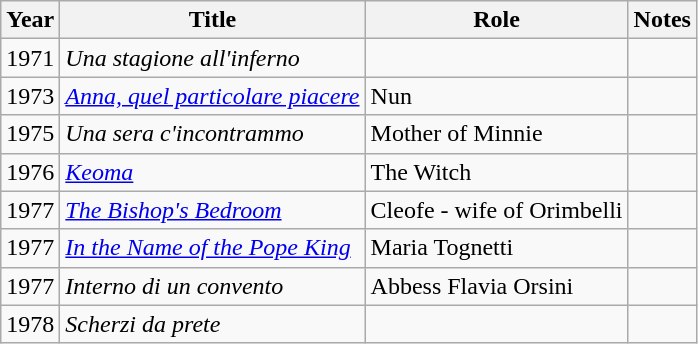<table class="wikitable">
<tr>
<th>Year</th>
<th>Title</th>
<th>Role</th>
<th>Notes</th>
</tr>
<tr>
<td>1971</td>
<td><em>Una stagione all'inferno</em></td>
<td></td>
<td></td>
</tr>
<tr>
<td>1973</td>
<td><em><a href='#'>Anna, quel particolare piacere</a></em></td>
<td>Nun</td>
<td></td>
</tr>
<tr>
<td>1975</td>
<td><em>Una sera c'incontrammo</em></td>
<td>Mother of Minnie</td>
<td></td>
</tr>
<tr>
<td>1976</td>
<td><em><a href='#'>Keoma</a></em></td>
<td>The Witch</td>
<td></td>
</tr>
<tr>
<td>1977</td>
<td><em><a href='#'>The Bishop's Bedroom</a></em></td>
<td>Cleofe - wife of Orimbelli</td>
<td></td>
</tr>
<tr>
<td>1977</td>
<td><em><a href='#'>In the Name of the Pope King</a></em></td>
<td>Maria Tognetti</td>
<td></td>
</tr>
<tr>
<td>1977</td>
<td><em>Interno di un convento</em></td>
<td>Abbess Flavia Orsini</td>
<td></td>
</tr>
<tr>
<td>1978</td>
<td><em>Scherzi da prete</em></td>
<td></td>
<td></td>
</tr>
</table>
